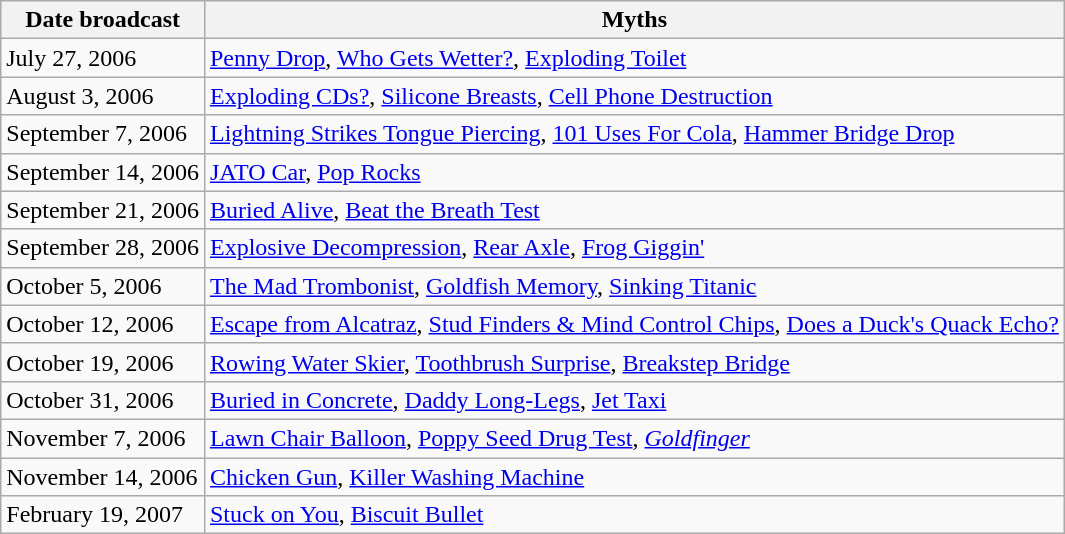<table class="wikitable">
<tr>
<th>Date broadcast</th>
<th>Myths</th>
</tr>
<tr>
<td>July 27, 2006</td>
<td><a href='#'>Penny Drop</a>, <a href='#'>Who Gets Wetter?</a>, <a href='#'>Exploding Toilet</a></td>
</tr>
<tr>
<td>August 3, 2006</td>
<td><a href='#'>Exploding CDs?</a>, <a href='#'>Silicone Breasts</a>, <a href='#'>Cell Phone Destruction</a></td>
</tr>
<tr>
<td>September 7, 2006</td>
<td><a href='#'>Lightning Strikes Tongue Piercing</a>, <a href='#'>101 Uses For Cola</a>, <a href='#'>Hammer Bridge Drop</a></td>
</tr>
<tr>
<td>September 14, 2006</td>
<td><a href='#'>JATO Car</a>, <a href='#'>Pop Rocks</a></td>
</tr>
<tr>
<td>September 21, 2006</td>
<td><a href='#'>Buried Alive</a>, <a href='#'>Beat the Breath Test</a></td>
</tr>
<tr>
<td>September 28, 2006</td>
<td><a href='#'>Explosive Decompression</a>, <a href='#'>Rear Axle</a>, <a href='#'>Frog Giggin'</a></td>
</tr>
<tr>
<td>October 5, 2006</td>
<td><a href='#'>The Mad Trombonist</a>, <a href='#'>Goldfish Memory</a>, <a href='#'>Sinking Titanic</a></td>
</tr>
<tr>
<td>October 12, 2006</td>
<td><a href='#'>Escape from Alcatraz</a>, <a href='#'>Stud Finders & Mind Control Chips</a>, <a href='#'>Does a Duck's Quack Echo?</a></td>
</tr>
<tr>
<td>October 19, 2006</td>
<td><a href='#'>Rowing Water Skier</a>, <a href='#'>Toothbrush Surprise</a>, <a href='#'>Breakstep Bridge</a></td>
</tr>
<tr>
<td>October 31, 2006</td>
<td><a href='#'>Buried in Concrete</a>, <a href='#'>Daddy Long-Legs</a>, <a href='#'>Jet Taxi</a></td>
</tr>
<tr>
<td>November 7, 2006</td>
<td><a href='#'>Lawn Chair Balloon</a>, <a href='#'>Poppy Seed Drug Test</a>, <em><a href='#'>Goldfinger</a></em></td>
</tr>
<tr>
<td>November 14, 2006</td>
<td><a href='#'>Chicken Gun</a>, <a href='#'>Killer Washing Machine</a></td>
</tr>
<tr>
<td>February 19, 2007</td>
<td><a href='#'>Stuck on You</a>, <a href='#'>Biscuit Bullet</a></td>
</tr>
</table>
